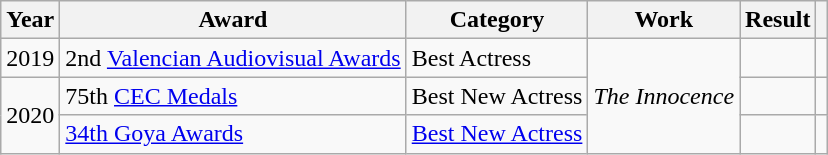<table class="wikitable sortable plainrowheaders">
<tr>
<th>Year</th>
<th>Award</th>
<th>Category</th>
<th>Work</th>
<th>Result</th>
<th scope="col" class="unsortable"></th>
</tr>
<tr>
<td align = "center">2019</td>
<td>2nd <a href='#'>Valencian Audiovisual Awards</a></td>
<td>Best Actress</td>
<td rowspan = "3"><em>The Innocence</em></td>
<td></td>
<td align = "center"></td>
</tr>
<tr>
<td align = "center" rowspan = "2">2020</td>
<td>75th <a href='#'>CEC Medals</a></td>
<td>Best New Actress</td>
<td></td>
<td></td>
</tr>
<tr>
<td><a href='#'>34th Goya Awards</a></td>
<td><a href='#'>Best New Actress</a></td>
<td></td>
<td align = "center"></td>
</tr>
</table>
